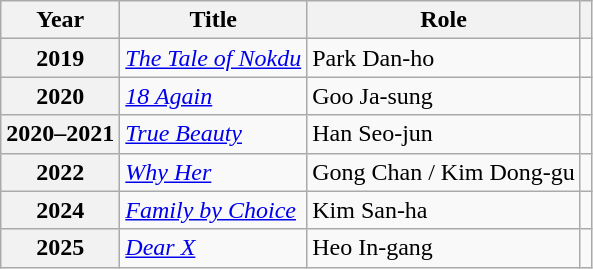<table class="wikitable plainrowheaders sortable">
<tr>
<th scope="col">Year</th>
<th scope="col">Title</th>
<th scope="col">Role</th>
<th scope="col" class="unsortable"></th>
</tr>
<tr>
<th scope="row">2019</th>
<td><em><a href='#'>The Tale of Nokdu</a></em></td>
<td>Park Dan-ho</td>
<td style="text-align:center"></td>
</tr>
<tr>
<th scope="row">2020</th>
<td><em><a href='#'>18 Again</a></em></td>
<td>Goo Ja-sung</td>
<td style="text-align:center"></td>
</tr>
<tr>
<th scope="row">2020–2021</th>
<td><em><a href='#'>True Beauty</a></em></td>
<td>Han Seo-jun</td>
<td style="text-align:center"></td>
</tr>
<tr>
<th scope="row">2022</th>
<td><em><a href='#'>Why Her</a></em></td>
<td>Gong Chan / Kim Dong-gu</td>
<td style="text-align:center"></td>
</tr>
<tr>
<th scope="row">2024</th>
<td><em><a href='#'>Family by Choice</a></em></td>
<td>Kim San-ha</td>
<td style="text-align:center"></td>
</tr>
<tr>
<th scope="row">2025</th>
<td><em><a href='#'>Dear X</a></em></td>
<td>Heo In-gang</td>
<td style="text-align:center"></td>
</tr>
</table>
